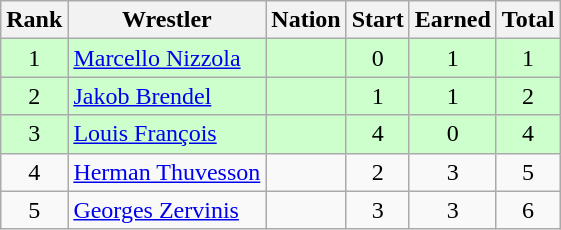<table class="wikitable sortable" style="text-align:center;">
<tr>
<th>Rank</th>
<th>Wrestler</th>
<th>Nation</th>
<th>Start</th>
<th>Earned</th>
<th>Total</th>
</tr>
<tr style="background:#cfc;">
<td>1</td>
<td align=left><a href='#'>Marcello Nizzola</a></td>
<td align=left></td>
<td>0</td>
<td>1</td>
<td>1</td>
</tr>
<tr style="background:#cfc;">
<td>2</td>
<td align=left><a href='#'>Jakob Brendel</a></td>
<td align=left></td>
<td>1</td>
<td>1</td>
<td>2</td>
</tr>
<tr style="background:#cfc;">
<td>3</td>
<td align=left><a href='#'>Louis François</a></td>
<td align=left></td>
<td>4</td>
<td>0</td>
<td>4</td>
</tr>
<tr>
<td>4</td>
<td align=left><a href='#'>Herman Thuvesson</a></td>
<td align=left></td>
<td>2</td>
<td>3</td>
<td>5</td>
</tr>
<tr>
<td>5</td>
<td align=left><a href='#'>Georges Zervinis</a></td>
<td align=left></td>
<td>3</td>
<td>3</td>
<td>6</td>
</tr>
</table>
